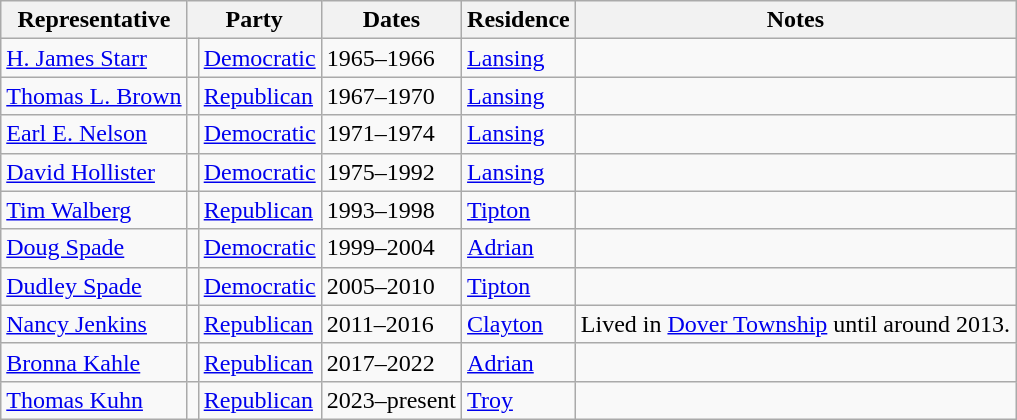<table class=wikitable>
<tr valign=bottom>
<th>Representative</th>
<th colspan="2">Party</th>
<th>Dates</th>
<th>Residence</th>
<th>Notes</th>
</tr>
<tr>
<td><a href='#'>H. James Starr</a></td>
<td bgcolor=></td>
<td><a href='#'>Democratic</a></td>
<td>1965–1966</td>
<td><a href='#'>Lansing</a></td>
<td></td>
</tr>
<tr>
<td><a href='#'>Thomas L. Brown</a></td>
<td bgcolor=></td>
<td><a href='#'>Republican</a></td>
<td>1967–1970</td>
<td><a href='#'>Lansing</a></td>
<td></td>
</tr>
<tr>
<td><a href='#'>Earl E. Nelson</a></td>
<td bgcolor=></td>
<td><a href='#'>Democratic</a></td>
<td>1971–1974</td>
<td><a href='#'>Lansing</a></td>
<td></td>
</tr>
<tr>
<td><a href='#'>David Hollister</a></td>
<td bgcolor=></td>
<td><a href='#'>Democratic</a></td>
<td>1975–1992</td>
<td><a href='#'>Lansing</a></td>
<td></td>
</tr>
<tr>
<td><a href='#'>Tim Walberg</a></td>
<td bgcolor=></td>
<td><a href='#'>Republican</a></td>
<td>1993–1998</td>
<td><a href='#'>Tipton</a></td>
<td></td>
</tr>
<tr>
<td><a href='#'>Doug Spade</a></td>
<td bgcolor=></td>
<td><a href='#'>Democratic</a></td>
<td>1999–2004</td>
<td><a href='#'>Adrian</a></td>
<td></td>
</tr>
<tr>
<td><a href='#'>Dudley Spade</a></td>
<td bgcolor=></td>
<td><a href='#'>Democratic</a></td>
<td>2005–2010</td>
<td><a href='#'>Tipton</a></td>
<td></td>
</tr>
<tr>
<td><a href='#'>Nancy Jenkins</a></td>
<td bgcolor=></td>
<td><a href='#'>Republican</a></td>
<td>2011–2016</td>
<td><a href='#'>Clayton</a></td>
<td>Lived in <a href='#'>Dover Township</a> until around 2013.</td>
</tr>
<tr>
<td><a href='#'>Bronna Kahle</a></td>
<td bgcolor=></td>
<td><a href='#'>Republican</a></td>
<td>2017–2022</td>
<td><a href='#'>Adrian</a></td>
<td></td>
</tr>
<tr>
<td><a href='#'>Thomas Kuhn</a></td>
<td bgcolor=></td>
<td><a href='#'>Republican</a></td>
<td>2023–present</td>
<td><a href='#'>Troy</a></td>
<td></td>
</tr>
</table>
